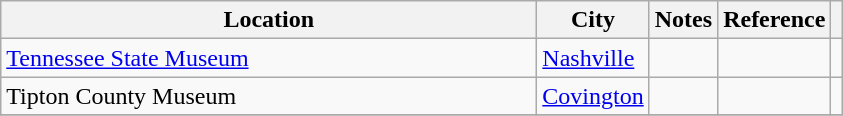<table class="wikitable">
<tr>
<th Width="350">Location</th>
<th>City</th>
<th>Notes</th>
<th>Reference</th>
<th></th>
</tr>
<tr>
<td><a href='#'>Tennessee State Museum</a></td>
<td><a href='#'>Nashville</a></td>
<td></td>
<td></td>
<td></td>
</tr>
<tr>
<td>Tipton County Museum</td>
<td><a href='#'>Covington</a></td>
<td></td>
<td></td>
<td></td>
</tr>
<tr>
</tr>
</table>
